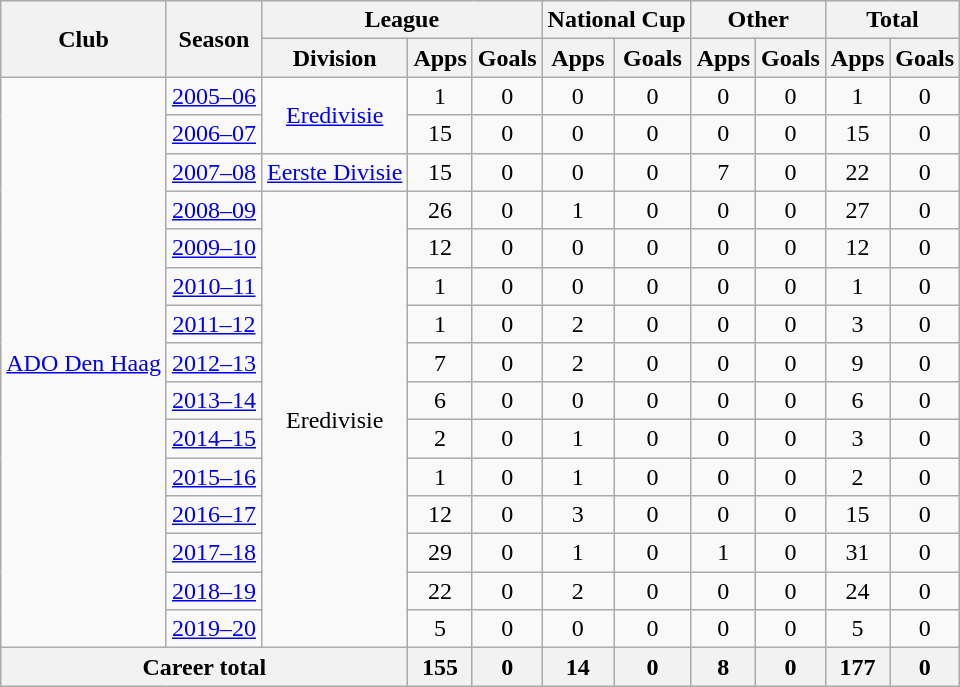<table class="wikitable" style="text-align: center;">
<tr>
<th rowspan="2">Club</th>
<th rowspan="2">Season</th>
<th colspan="3">League</th>
<th colspan="2">National Cup</th>
<th colspan="2">Other</th>
<th colspan="2">Total</th>
</tr>
<tr>
<th>Division</th>
<th>Apps</th>
<th>Goals</th>
<th>Apps</th>
<th>Goals</th>
<th>Apps</th>
<th>Goals</th>
<th>Apps</th>
<th>Goals</th>
</tr>
<tr>
<td rowspan="15"><a href='#'>ADO Den Haag</a></td>
<td><a href='#'>2005–06</a></td>
<td rowspan="2"><a href='#'>Eredivisie</a></td>
<td>1</td>
<td>0</td>
<td>0</td>
<td>0</td>
<td>0</td>
<td>0</td>
<td>1</td>
<td>0</td>
</tr>
<tr>
<td><a href='#'>2006–07</a></td>
<td>15</td>
<td>0</td>
<td>0</td>
<td>0</td>
<td>0</td>
<td>0</td>
<td>15</td>
<td>0</td>
</tr>
<tr>
<td><a href='#'>2007–08</a></td>
<td><a href='#'>Eerste Divisie</a></td>
<td>15</td>
<td>0</td>
<td>0</td>
<td>0</td>
<td>7</td>
<td>0</td>
<td>22</td>
<td>0</td>
</tr>
<tr>
<td><a href='#'>2008–09</a></td>
<td rowspan="12">Eredivisie</td>
<td>26</td>
<td>0</td>
<td>1</td>
<td>0</td>
<td>0</td>
<td>0</td>
<td>27</td>
<td>0</td>
</tr>
<tr>
<td><a href='#'>2009–10</a></td>
<td>12</td>
<td>0</td>
<td>0</td>
<td>0</td>
<td>0</td>
<td>0</td>
<td>12</td>
<td>0</td>
</tr>
<tr>
<td><a href='#'>2010–11</a></td>
<td>1</td>
<td>0</td>
<td>0</td>
<td>0</td>
<td>0</td>
<td>0</td>
<td>1</td>
<td>0</td>
</tr>
<tr>
<td><a href='#'>2011–12</a></td>
<td>1</td>
<td>0</td>
<td>2</td>
<td>0</td>
<td>0</td>
<td>0</td>
<td>3</td>
<td>0</td>
</tr>
<tr>
<td><a href='#'>2012–13</a></td>
<td>7</td>
<td>0</td>
<td>2</td>
<td>0</td>
<td>0</td>
<td>0</td>
<td>9</td>
<td>0</td>
</tr>
<tr>
<td><a href='#'>2013–14</a></td>
<td>6</td>
<td>0</td>
<td>0</td>
<td>0</td>
<td>0</td>
<td>0</td>
<td>6</td>
<td>0</td>
</tr>
<tr>
<td><a href='#'>2014–15</a></td>
<td>2</td>
<td>0</td>
<td>1</td>
<td>0</td>
<td>0</td>
<td>0</td>
<td>3</td>
<td>0</td>
</tr>
<tr>
<td><a href='#'>2015–16</a></td>
<td>1</td>
<td>0</td>
<td>1</td>
<td>0</td>
<td>0</td>
<td>0</td>
<td>2</td>
<td>0</td>
</tr>
<tr>
<td><a href='#'>2016–17</a></td>
<td>12</td>
<td>0</td>
<td>3</td>
<td>0</td>
<td>0</td>
<td>0</td>
<td>15</td>
<td>0</td>
</tr>
<tr>
<td><a href='#'>2017–18</a></td>
<td>29</td>
<td>0</td>
<td>1</td>
<td>0</td>
<td>1</td>
<td>0</td>
<td>31</td>
<td>0</td>
</tr>
<tr>
<td><a href='#'>2018–19</a></td>
<td>22</td>
<td>0</td>
<td>2</td>
<td>0</td>
<td>0</td>
<td>0</td>
<td>24</td>
<td>0</td>
</tr>
<tr>
<td><a href='#'>2019–20</a></td>
<td>5</td>
<td>0</td>
<td>0</td>
<td>0</td>
<td>0</td>
<td>0</td>
<td>5</td>
<td>0</td>
</tr>
<tr>
<th colspan="3">Career total</th>
<th>155</th>
<th>0</th>
<th>14</th>
<th>0</th>
<th>8</th>
<th>0</th>
<th>177</th>
<th>0</th>
</tr>
</table>
